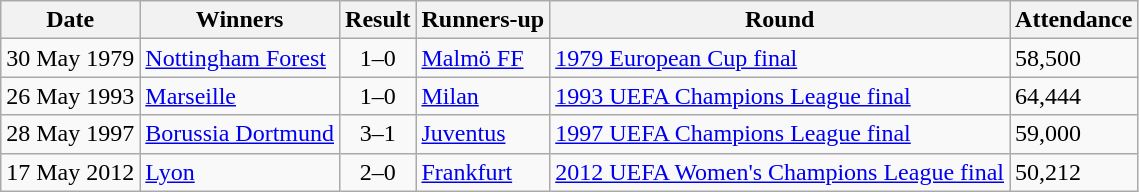<table class="wikitable" style="text-align: left;">
<tr>
<th>Date</th>
<th>Winners</th>
<th>Result</th>
<th>Runners-up</th>
<th>Round</th>
<th>Attendance</th>
</tr>
<tr>
<td>30 May 1979</td>
<td> <a href='#'>Nottingham Forest</a></td>
<td style="text-align:center">1–0</td>
<td> <a href='#'>Malmö FF</a></td>
<td><a href='#'>1979 European Cup final</a></td>
<td>58,500</td>
</tr>
<tr>
<td>26 May 1993</td>
<td> <a href='#'>Marseille</a></td>
<td style="text-align:center">1–0</td>
<td> <a href='#'>Milan</a></td>
<td><a href='#'>1993 UEFA Champions League final</a></td>
<td>64,444</td>
</tr>
<tr>
<td>28 May 1997</td>
<td> <a href='#'>Borussia Dortmund</a></td>
<td style="text-align:center">3–1</td>
<td> <a href='#'>Juventus</a></td>
<td><a href='#'>1997 UEFA Champions League final</a></td>
<td>59,000</td>
</tr>
<tr>
<td>17 May 2012</td>
<td> <a href='#'>Lyon</a></td>
<td style="text-align:center">2–0</td>
<td> <a href='#'>Frankfurt</a></td>
<td><a href='#'>2012 UEFA Women's Champions League final</a></td>
<td>50,212</td>
</tr>
</table>
